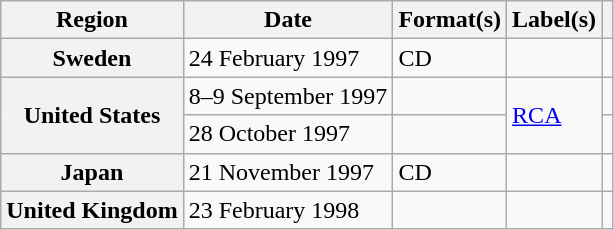<table class="wikitable plainrowheaders">
<tr>
<th scope="col">Region</th>
<th scope="col">Date</th>
<th scope="col">Format(s)</th>
<th scope="col">Label(s)</th>
<th scope="col"></th>
</tr>
<tr>
<th scope="row">Sweden</th>
<td>24 February 1997</td>
<td>CD</td>
<td></td>
<td align="center"></td>
</tr>
<tr>
<th scope="row" rowspan="2">United States</th>
<td>8–9 September 1997</td>
<td></td>
<td rowspan="2"><a href='#'>RCA</a></td>
<td align="center"></td>
</tr>
<tr>
<td>28 October 1997</td>
<td></td>
<td align="center"></td>
</tr>
<tr>
<th scope="row">Japan</th>
<td>21 November 1997</td>
<td>CD</td>
<td></td>
<td align="center"></td>
</tr>
<tr>
<th scope="row">United Kingdom</th>
<td>23 February 1998</td>
<td></td>
<td></td>
<td align="center"></td>
</tr>
</table>
